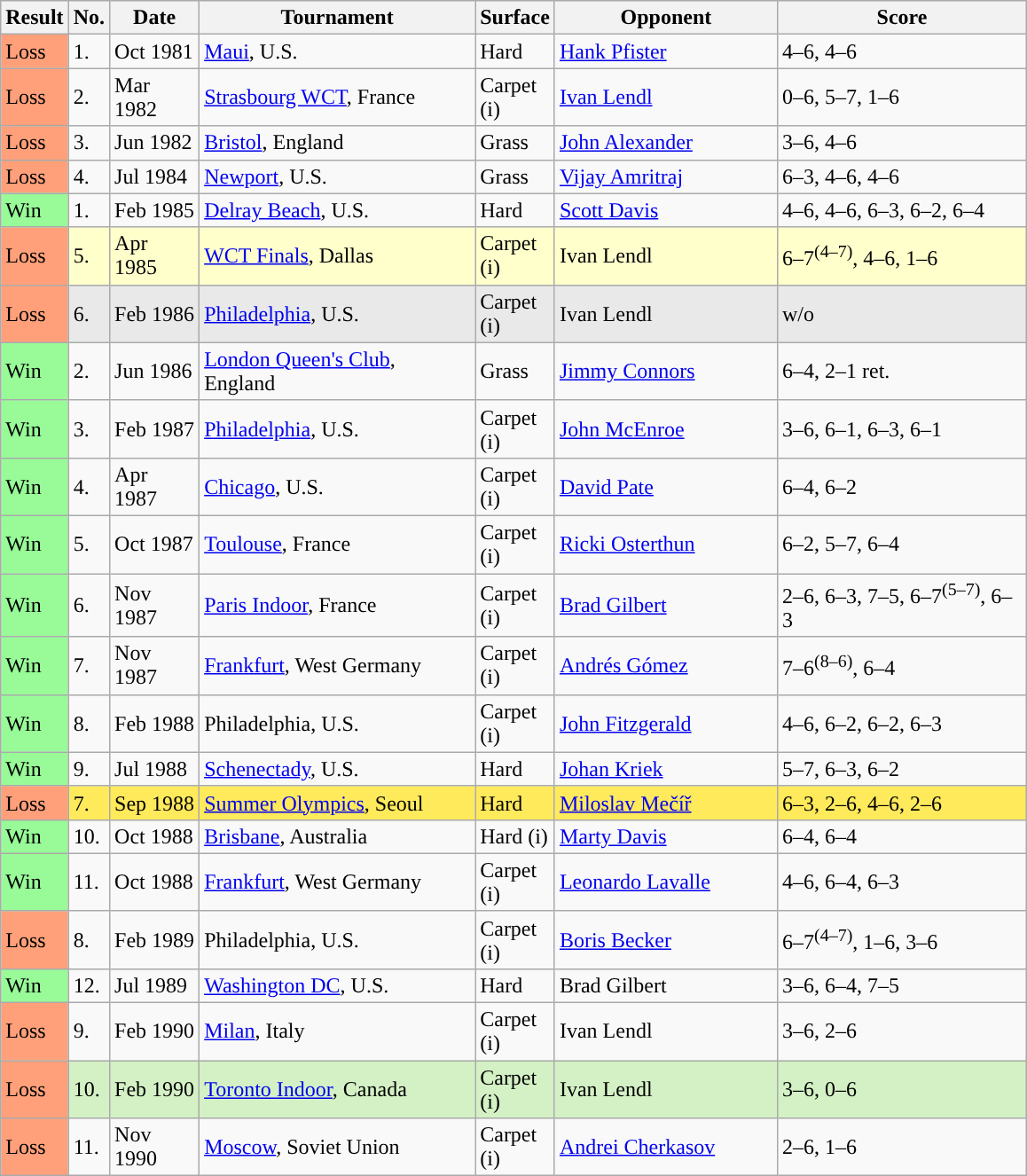<table class="sortable wikitable">
<tr>
<th style="width:40px">Result</th>
<th style="width:20px" class="unsortable">No.</th>
<th style="width:60px">Date</th>
<th style="width:200px">Tournament</th>
<th style="width:50px">Surface</th>
<th style="width:160px">Opponent</th>
<th style="width:180px" class="unsortable">Score</th>
</tr>
<tr>
<td style="background:#ffa07a;">Loss</td>
<td>1.</td>
<td>Oct 1981</td>
<td><a href='#'>Maui</a>, U.S.</td>
<td>Hard</td>
<td> <a href='#'>Hank Pfister</a></td>
<td>4–6, 4–6</td>
</tr>
<tr>
<td style="background:#ffa07a;">Loss</td>
<td>2.</td>
<td>Mar 1982</td>
<td><a href='#'>Strasbourg WCT</a>, France</td>
<td>Carpet (i)</td>
<td> <a href='#'>Ivan Lendl</a></td>
<td>0–6, 5–7, 1–6</td>
</tr>
<tr>
<td style="background:#ffa07a;">Loss</td>
<td>3.</td>
<td>Jun 1982</td>
<td><a href='#'>Bristol</a>, England</td>
<td>Grass</td>
<td> <a href='#'>John Alexander</a></td>
<td>3–6, 4–6</td>
</tr>
<tr>
<td style="background:#ffa07a;">Loss</td>
<td>4.</td>
<td>Jul 1984</td>
<td><a href='#'>Newport</a>, U.S.</td>
<td>Grass</td>
<td> <a href='#'>Vijay Amritraj</a></td>
<td>6–3, 4–6, 4–6</td>
</tr>
<tr>
<td style="background:#98fb98;">Win</td>
<td>1.</td>
<td>Feb 1985</td>
<td><a href='#'>Delray Beach</a>, U.S.</td>
<td>Hard</td>
<td> <a href='#'>Scott Davis</a></td>
<td>4–6, 4–6, 6–3, 6–2, 6–4</td>
</tr>
<tr bgcolor="ffffcc">
<td style="background:#ffa07a;">Loss</td>
<td>5.</td>
<td>Apr 1985</td>
<td><a href='#'>WCT Finals</a>, Dallas</td>
<td>Carpet (i)</td>
<td> Ivan Lendl</td>
<td>6–7<sup>(4–7)</sup>, 4–6, 1–6</td>
</tr>
<tr style="background:#e9e9e9;">
<td style="background:#ffa07a;">Loss</td>
<td>6.</td>
<td>Feb 1986</td>
<td><a href='#'>Philadelphia</a>, U.S.</td>
<td>Carpet (i)</td>
<td> Ivan Lendl</td>
<td>w/o</td>
</tr>
<tr>
<td style="background:#98fb98;">Win</td>
<td>2.</td>
<td>Jun 1986</td>
<td><a href='#'>London Queen's Club</a>, England</td>
<td>Grass</td>
<td> <a href='#'>Jimmy Connors</a></td>
<td>6–4, 2–1 ret.</td>
</tr>
<tr>
<td style="background:#98fb98;">Win</td>
<td>3.</td>
<td>Feb 1987</td>
<td><a href='#'>Philadelphia</a>, U.S.</td>
<td>Carpet (i)</td>
<td> <a href='#'>John McEnroe</a></td>
<td>3–6, 6–1, 6–3, 6–1</td>
</tr>
<tr>
<td style="background:#98fb98;">Win</td>
<td>4.</td>
<td>Apr 1987</td>
<td><a href='#'>Chicago</a>, U.S.</td>
<td>Carpet (i)</td>
<td> <a href='#'>David Pate</a></td>
<td>6–4, 6–2</td>
</tr>
<tr>
<td style="background:#98fb98;">Win</td>
<td>5.</td>
<td>Oct 1987</td>
<td><a href='#'>Toulouse</a>, France</td>
<td>Carpet (i)</td>
<td> <a href='#'>Ricki Osterthun</a></td>
<td>6–2, 5–7, 6–4</td>
</tr>
<tr>
<td style="background:#98fb98;">Win</td>
<td>6.</td>
<td>Nov 1987</td>
<td><a href='#'>Paris Indoor</a>, France</td>
<td>Carpet (i)</td>
<td> <a href='#'>Brad Gilbert</a></td>
<td>2–6, 6–3, 7–5, 6–7<sup>(5–7)</sup>, 6–3</td>
</tr>
<tr>
<td style="background:#98fb98;">Win</td>
<td>7.</td>
<td>Nov 1987</td>
<td><a href='#'>Frankfurt</a>, West Germany</td>
<td>Carpet (i)</td>
<td> <a href='#'>Andrés Gómez</a></td>
<td>7–6<sup>(8–6)</sup>, 6–4</td>
</tr>
<tr>
<td style="background:#98fb98;">Win</td>
<td>8.</td>
<td>Feb 1988</td>
<td>Philadelphia, U.S.</td>
<td>Carpet (i)</td>
<td> <a href='#'>John Fitzgerald</a></td>
<td>4–6, 6–2, 6–2, 6–3</td>
</tr>
<tr>
<td style="background:#98fb98;">Win</td>
<td>9.</td>
<td>Jul 1988</td>
<td><a href='#'>Schenectady</a>, U.S.</td>
<td>Hard</td>
<td> <a href='#'>Johan Kriek</a></td>
<td>5–7, 6–3, 6–2</td>
</tr>
<tr style="background:#ffea5c;">
<td style="background:#ffa07a;">Loss</td>
<td>7.</td>
<td>Sep 1988</td>
<td><a href='#'>Summer Olympics</a>, Seoul</td>
<td>Hard</td>
<td> <a href='#'>Miloslav Mečíř</a></td>
<td>6–3, 2–6, 4–6, 2–6</td>
</tr>
<tr>
<td style="background:#98fb98;">Win</td>
<td>10.</td>
<td>Oct 1988</td>
<td><a href='#'>Brisbane</a>, Australia</td>
<td>Hard (i)</td>
<td> <a href='#'>Marty Davis</a></td>
<td>6–4, 6–4</td>
</tr>
<tr>
<td style="background:#98fb98;">Win</td>
<td>11.</td>
<td>Oct 1988</td>
<td><a href='#'>Frankfurt</a>, West Germany</td>
<td>Carpet (i)</td>
<td> <a href='#'>Leonardo Lavalle</a></td>
<td>4–6, 6–4, 6–3</td>
</tr>
<tr>
<td style="background:#ffa07a;">Loss</td>
<td>8.</td>
<td>Feb 1989</td>
<td>Philadelphia, U.S.</td>
<td>Carpet (i)</td>
<td> <a href='#'>Boris Becker</a></td>
<td>6–7<sup>(4–7)</sup>, 1–6, 3–6</td>
</tr>
<tr>
<td style="background:#98fb98;">Win</td>
<td>12.</td>
<td>Jul 1989</td>
<td><a href='#'>Washington DC</a>, U.S.</td>
<td>Hard</td>
<td> Brad Gilbert</td>
<td>3–6, 6–4, 7–5</td>
</tr>
<tr>
<td style="background:#ffa07a;">Loss</td>
<td>9.</td>
<td>Feb 1990</td>
<td><a href='#'>Milan</a>, Italy</td>
<td>Carpet (i)</td>
<td> Ivan Lendl</td>
<td>3–6, 2–6</td>
</tr>
<tr style="background:#d4f1c5;">
<td style="background:#ffa07a;">Loss</td>
<td>10.</td>
<td>Feb 1990</td>
<td><a href='#'>Toronto Indoor</a>, Canada</td>
<td>Carpet (i)</td>
<td> Ivan Lendl</td>
<td>3–6, 0–6</td>
</tr>
<tr>
<td style="background:#ffa07a;">Loss</td>
<td>11.</td>
<td>Nov 1990</td>
<td><a href='#'>Moscow</a>, Soviet Union</td>
<td>Carpet (i)</td>
<td> <a href='#'>Andrei Cherkasov</a></td>
<td>2–6, 1–6</td>
</tr>
</table>
